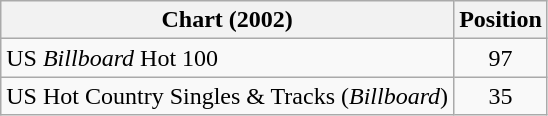<table class="wikitable sortable">
<tr>
<th>Chart (2002)</th>
<th>Position</th>
</tr>
<tr>
<td>US <em>Billboard</em> Hot 100</td>
<td align="center">97</td>
</tr>
<tr>
<td>US Hot Country Singles & Tracks (<em>Billboard</em>)</td>
<td align="center">35</td>
</tr>
</table>
